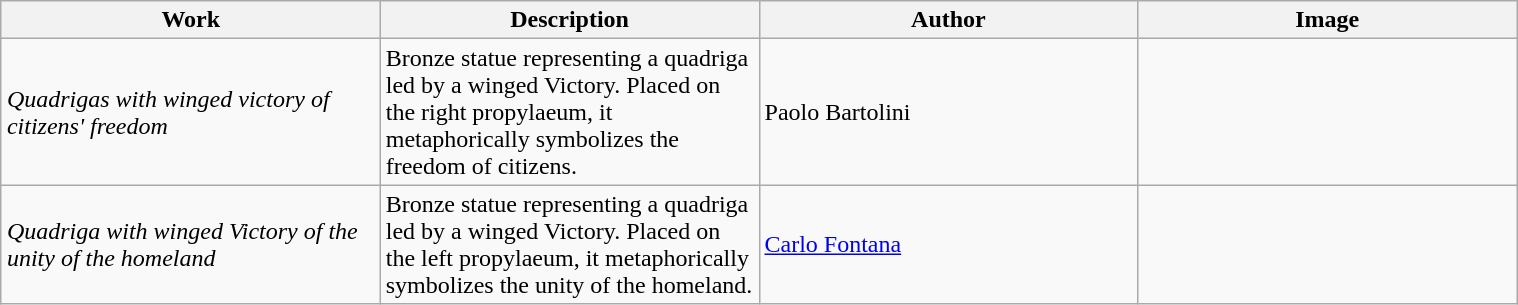<table class="wikitable" style="text-align: center; width:80%; margin-left:auto; margin-right:auto;">
<tr>
<th width=130>Work</th>
<th width=130>Description</th>
<th width=130>Author</th>
<th width=130>Image</th>
</tr>
<tr>
<td align="left"><em>Quadrigas with winged victory of citizens' freedom</em></td>
<td align="left">Bronze statue representing a quadriga led by a winged Victory. Placed on the right propylaeum, it metaphorically symbolizes the freedom of citizens.</td>
<td align="left">Paolo Bartolini</td>
<td></td>
</tr>
<tr>
<td align="left"><em>Quadriga with winged Victory of the unity of the homeland</em></td>
<td align="left">Bronze statue representing a quadriga led by a winged Victory. Placed on the left propylaeum, it metaphorically symbolizes the unity of the homeland.</td>
<td align="left"><a href='#'>Carlo Fontana</a></td>
<td></td>
</tr>
</table>
